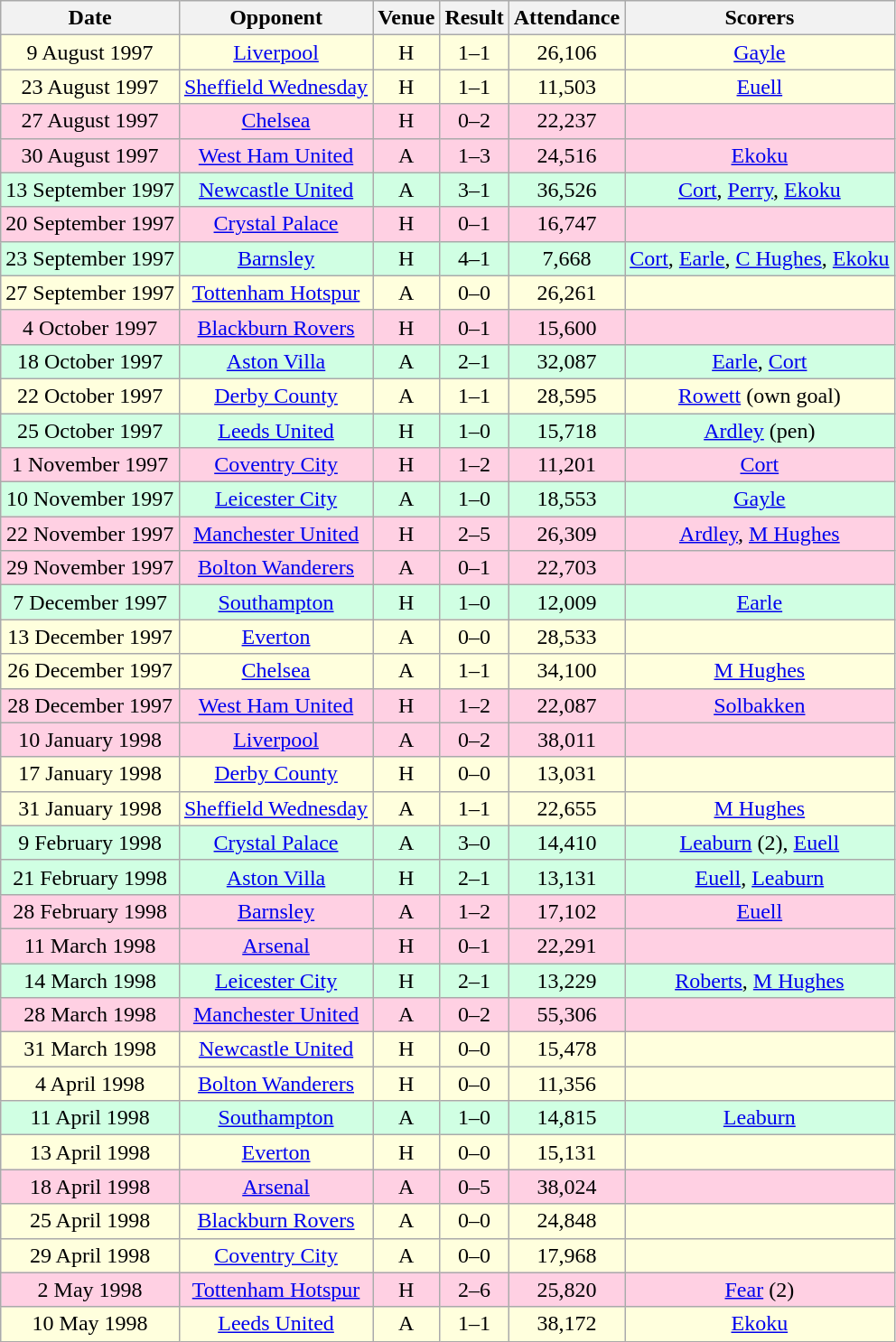<table class="wikitable sortable" style="font-size:100%; text-align:center">
<tr>
<th>Date</th>
<th>Opponent</th>
<th>Venue</th>
<th>Result</th>
<th>Attendance</th>
<th>Scorers</th>
</tr>
<tr style="background-color: #ffffdd;">
<td>9 August 1997</td>
<td><a href='#'>Liverpool</a></td>
<td>H</td>
<td>1–1</td>
<td>26,106</td>
<td><a href='#'>Gayle</a></td>
</tr>
<tr style="background-color: #ffffdd;">
<td>23 August 1997</td>
<td><a href='#'>Sheffield Wednesday</a></td>
<td>H</td>
<td>1–1</td>
<td>11,503</td>
<td><a href='#'>Euell</a></td>
</tr>
<tr style="background-color: #ffd0e3;">
<td>27 August 1997</td>
<td><a href='#'>Chelsea</a></td>
<td>H</td>
<td>0–2</td>
<td>22,237</td>
<td></td>
</tr>
<tr style="background-color: #ffd0e3;">
<td>30 August 1997</td>
<td><a href='#'>West Ham United</a></td>
<td>A</td>
<td>1–3</td>
<td>24,516</td>
<td><a href='#'>Ekoku</a></td>
</tr>
<tr style="background-color: #d0ffe3;">
<td>13 September 1997</td>
<td><a href='#'>Newcastle United</a></td>
<td>A</td>
<td>3–1</td>
<td>36,526</td>
<td><a href='#'>Cort</a>, <a href='#'>Perry</a>, <a href='#'>Ekoku</a></td>
</tr>
<tr style="background-color: #ffd0e3;">
<td>20 September 1997</td>
<td><a href='#'>Crystal Palace</a></td>
<td>H</td>
<td>0–1</td>
<td>16,747</td>
<td></td>
</tr>
<tr style="background-color: #d0ffe3;">
<td>23 September 1997</td>
<td><a href='#'>Barnsley</a></td>
<td>H</td>
<td>4–1</td>
<td>7,668</td>
<td><a href='#'>Cort</a>, <a href='#'>Earle</a>, <a href='#'>C Hughes</a>, <a href='#'>Ekoku</a></td>
</tr>
<tr style="background-color: #ffffdd;">
<td>27 September 1997</td>
<td><a href='#'>Tottenham Hotspur</a></td>
<td>A</td>
<td>0–0</td>
<td>26,261</td>
<td></td>
</tr>
<tr style="background-color: #ffd0e3;">
<td>4 October 1997</td>
<td><a href='#'>Blackburn Rovers</a></td>
<td>H</td>
<td>0–1</td>
<td>15,600</td>
<td></td>
</tr>
<tr style="background-color: #d0ffe3;">
<td>18 October 1997</td>
<td><a href='#'>Aston Villa</a></td>
<td>A</td>
<td>2–1</td>
<td>32,087</td>
<td><a href='#'>Earle</a>, <a href='#'>Cort</a></td>
</tr>
<tr style="background-color: #ffffdd;">
<td>22 October 1997</td>
<td><a href='#'>Derby County</a></td>
<td>A</td>
<td>1–1</td>
<td>28,595</td>
<td><a href='#'>Rowett</a> (own goal)</td>
</tr>
<tr style="background-color: #d0ffe3;">
<td>25 October 1997</td>
<td><a href='#'>Leeds United</a></td>
<td>H</td>
<td>1–0</td>
<td>15,718</td>
<td><a href='#'>Ardley</a> (pen)</td>
</tr>
<tr style="background-color: #ffd0e3;">
<td>1 November 1997</td>
<td><a href='#'>Coventry City</a></td>
<td>H</td>
<td>1–2</td>
<td>11,201</td>
<td><a href='#'>Cort</a></td>
</tr>
<tr style="background-color: #d0ffe3;">
<td>10 November 1997</td>
<td><a href='#'>Leicester City</a></td>
<td>A</td>
<td>1–0</td>
<td>18,553</td>
<td><a href='#'>Gayle</a></td>
</tr>
<tr style="background-color: #ffd0e3;">
<td>22 November 1997</td>
<td><a href='#'>Manchester United</a></td>
<td>H</td>
<td>2–5</td>
<td>26,309</td>
<td><a href='#'>Ardley</a>, <a href='#'>M Hughes</a></td>
</tr>
<tr style="background-color: #ffd0e3;">
<td>29 November 1997</td>
<td><a href='#'>Bolton Wanderers</a></td>
<td>A</td>
<td>0–1</td>
<td>22,703</td>
<td></td>
</tr>
<tr style="background-color: #d0ffe3;">
<td>7 December 1997</td>
<td><a href='#'>Southampton</a></td>
<td>H</td>
<td>1–0</td>
<td>12,009</td>
<td><a href='#'>Earle</a></td>
</tr>
<tr style="background-color: #ffffdd;">
<td>13 December 1997</td>
<td><a href='#'>Everton</a></td>
<td>A</td>
<td>0–0</td>
<td>28,533</td>
<td></td>
</tr>
<tr style="background-color: #ffffdd;">
<td>26 December 1997</td>
<td><a href='#'>Chelsea</a></td>
<td>A</td>
<td>1–1</td>
<td>34,100</td>
<td><a href='#'>M Hughes</a></td>
</tr>
<tr style="background-color: #ffd0e3;">
<td>28 December 1997</td>
<td><a href='#'>West Ham United</a></td>
<td>H</td>
<td>1–2</td>
<td>22,087</td>
<td><a href='#'>Solbakken</a></td>
</tr>
<tr style="background-color: #ffd0e3;">
<td>10 January 1998</td>
<td><a href='#'>Liverpool</a></td>
<td>A</td>
<td>0–2</td>
<td>38,011</td>
<td></td>
</tr>
<tr style="background-color: #ffffdd;">
<td>17 January 1998</td>
<td><a href='#'>Derby County</a></td>
<td>H</td>
<td>0–0</td>
<td>13,031</td>
<td></td>
</tr>
<tr style="background-color: #ffffdd;">
<td>31 January 1998</td>
<td><a href='#'>Sheffield Wednesday</a></td>
<td>A</td>
<td>1–1</td>
<td>22,655</td>
<td><a href='#'>M Hughes</a></td>
</tr>
<tr style="background-color: #d0ffe3;">
<td>9 February 1998</td>
<td><a href='#'>Crystal Palace</a></td>
<td>A</td>
<td>3–0</td>
<td>14,410</td>
<td><a href='#'>Leaburn</a> (2), <a href='#'>Euell</a></td>
</tr>
<tr style="background-color: #d0ffe3;">
<td>21 February 1998</td>
<td><a href='#'>Aston Villa</a></td>
<td>H</td>
<td>2–1</td>
<td>13,131</td>
<td><a href='#'>Euell</a>, <a href='#'>Leaburn</a></td>
</tr>
<tr style="background-color: #ffd0e3;">
<td>28 February 1998</td>
<td><a href='#'>Barnsley</a></td>
<td>A</td>
<td>1–2</td>
<td>17,102</td>
<td><a href='#'>Euell</a></td>
</tr>
<tr style="background-color: #ffd0e3;">
<td>11 March 1998</td>
<td><a href='#'>Arsenal</a></td>
<td>H</td>
<td>0–1</td>
<td>22,291</td>
<td></td>
</tr>
<tr style="background-color: #d0ffe3;">
<td>14 March 1998</td>
<td><a href='#'>Leicester City</a></td>
<td>H</td>
<td>2–1</td>
<td>13,229</td>
<td><a href='#'>Roberts</a>, <a href='#'>M Hughes</a></td>
</tr>
<tr style="background-color: #ffd0e3;">
<td>28 March 1998</td>
<td><a href='#'>Manchester United</a></td>
<td>A</td>
<td>0–2</td>
<td>55,306</td>
<td></td>
</tr>
<tr style="background-color: #ffffdd;">
<td>31 March 1998</td>
<td><a href='#'>Newcastle United</a></td>
<td>H</td>
<td>0–0</td>
<td>15,478</td>
<td></td>
</tr>
<tr style="background-color: #ffffdd;">
<td>4 April 1998</td>
<td><a href='#'>Bolton Wanderers</a></td>
<td>H</td>
<td>0–0</td>
<td>11,356</td>
<td></td>
</tr>
<tr style="background-color: #d0ffe3;">
<td>11 April 1998</td>
<td><a href='#'>Southampton</a></td>
<td>A</td>
<td>1–0</td>
<td>14,815</td>
<td><a href='#'>Leaburn</a></td>
</tr>
<tr style="background-color: #ffffdd;">
<td>13 April 1998</td>
<td><a href='#'>Everton</a></td>
<td>H</td>
<td>0–0</td>
<td>15,131</td>
<td></td>
</tr>
<tr style="background-color: #ffd0e3;">
<td>18 April 1998</td>
<td><a href='#'>Arsenal</a></td>
<td>A</td>
<td>0–5</td>
<td>38,024</td>
<td></td>
</tr>
<tr style="background-color: #ffffdd;">
<td>25 April 1998</td>
<td><a href='#'>Blackburn Rovers</a></td>
<td>A</td>
<td>0–0</td>
<td>24,848</td>
<td></td>
</tr>
<tr style="background-color: #ffffdd;">
<td>29 April 1998</td>
<td><a href='#'>Coventry City</a></td>
<td>A</td>
<td>0–0</td>
<td>17,968</td>
<td></td>
</tr>
<tr style="background-color: #ffd0e3;">
<td>2 May 1998</td>
<td><a href='#'>Tottenham Hotspur</a></td>
<td>H</td>
<td>2–6</td>
<td>25,820</td>
<td><a href='#'>Fear</a> (2)</td>
</tr>
<tr style="background-color: #ffffdd;">
<td>10 May 1998</td>
<td><a href='#'>Leeds United</a></td>
<td>A</td>
<td>1–1</td>
<td>38,172</td>
<td><a href='#'>Ekoku</a></td>
</tr>
</table>
